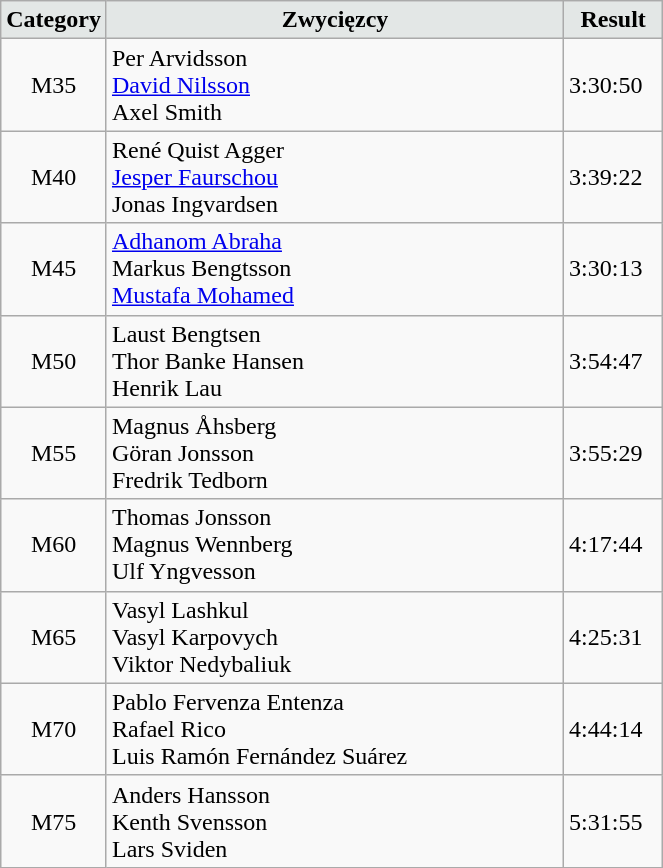<table class="wikitable" width=35%>
<tr>
<td width=15% align="center" bgcolor=#E3E7E6><strong>Category</strong></td>
<td align="center" bgcolor=#E3E7E6> <strong>Zwycięzcy</strong></td>
<td width=15% align="center" bgcolor=#E3E7E6><strong>Result</strong></td>
</tr>
<tr>
<td align="center">M35</td>
<td> Per Arvidsson<br> <a href='#'>David Nilsson</a><br> Axel Smith</td>
<td>3:30:50</td>
</tr>
<tr>
<td align="center">M40</td>
<td> René Quist Agger<br> <a href='#'>Jesper Faurschou</a><br> Jonas Ingvardsen</td>
<td>3:39:22</td>
</tr>
<tr>
<td align="center">M45</td>
<td> <a href='#'>Adhanom Abraha</a><br> Markus Bengtsson<br> <a href='#'>Mustafa Mohamed</a></td>
<td>3:30:13</td>
</tr>
<tr>
<td align="center">M50</td>
<td> Laust Bengtsen<br> Thor Banke Hansen<br> Henrik Lau</td>
<td>3:54:47</td>
</tr>
<tr>
<td align="center">M55</td>
<td> Magnus Åhsberg<br> Göran Jonsson<br> Fredrik Tedborn</td>
<td>3:55:29</td>
</tr>
<tr>
<td align="center">M60</td>
<td> Thomas Jonsson<br> Magnus Wennberg<br> Ulf Yngvesson</td>
<td>4:17:44</td>
</tr>
<tr>
<td align="center">M65</td>
<td> Vasyl Lashkul<br> Vasyl Karpovych<br> Viktor Nedybaliuk</td>
<td>4:25:31</td>
</tr>
<tr>
<td align="center">M70</td>
<td> Pablo Fervenza Entenza<br> Rafael Rico<br> Luis Ramón Fernández Suárez</td>
<td>4:44:14</td>
</tr>
<tr>
<td align="center">M75</td>
<td> Anders Hansson<br> Kenth Svensson<br> Lars Sviden</td>
<td>5:31:55</td>
</tr>
</table>
